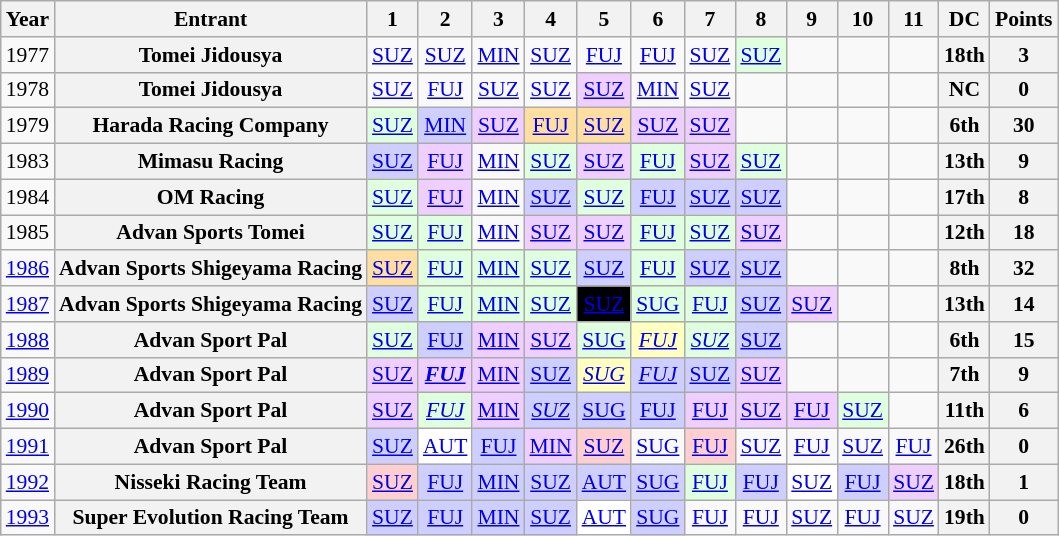<table class="wikitable" style="text-align:center; font-size:90%">
<tr>
<th>Year</th>
<th>Entrant</th>
<th>1</th>
<th>2</th>
<th>3</th>
<th>4</th>
<th>5</th>
<th>6</th>
<th>7</th>
<th>8</th>
<th>9</th>
<th>10</th>
<th>11</th>
<th>DC</th>
<th>Points</th>
</tr>
<tr>
<td>1977</td>
<th>Tomei Jidousya</th>
<td><a href='#'>SUZ</a></td>
<td><a href='#'>SUZ</a></td>
<td><a href='#'>MIN</a></td>
<td><a href='#'>SUZ</a></td>
<td><a href='#'>FUJ</a></td>
<td><a href='#'>FUJ</a></td>
<td><a href='#'>SUZ</a></td>
<td style="background:#DFFFDF;"><a href='#'>SUZ</a><br></td>
<td></td>
<td></td>
<td></td>
<th>18th</th>
<th>3</th>
</tr>
<tr>
<td>1978</td>
<th>Tomei Jidousya</th>
<td><a href='#'>SUZ</a></td>
<td><a href='#'>FUJ</a></td>
<td><a href='#'>SUZ</a></td>
<td><a href='#'>SUZ</a></td>
<td style="background:#EFCFFF;"><a href='#'>SUZ</a><br></td>
<td><a href='#'>MIN</a></td>
<td><a href='#'>SUZ</a></td>
<td></td>
<td></td>
<td></td>
<td></td>
<th>NC</th>
<th>0</th>
</tr>
<tr>
<td>1979</td>
<th>Harada Racing Company</th>
<td style="background:#DFFFDF;"><a href='#'>SUZ</a><br></td>
<td style="background:#CFCFFF;"><a href='#'>MIN</a><br></td>
<td style="background:#EFCFFF;"><a href='#'>SUZ</a><br></td>
<td style="background:#FFDF9F;"><a href='#'>FUJ</a><br></td>
<td style="background:#FFDF9F;"><a href='#'>SUZ</a><br></td>
<td style="background:#EFCFFF;"><a href='#'>SUZ</a><br></td>
<td style="background:#EFCFFF;"><a href='#'>SUZ</a><br></td>
<td></td>
<td></td>
<td></td>
<td></td>
<th>6th</th>
<th>30</th>
</tr>
<tr>
<td>1983</td>
<th>Mimasu Racing</th>
<td style="background:#CFCFFF;"><a href='#'>SUZ</a><br></td>
<td style="background:#EFCFFF;"><a href='#'>FUJ</a><br></td>
<td><a href='#'>MIN</a></td>
<td style="background:#DFFFDF;"><a href='#'>SUZ</a><br></td>
<td style="background:#EFCFFF;"><a href='#'>SUZ</a><br></td>
<td style="background:#DFFFDF;"><a href='#'>FUJ</a><br></td>
<td style="background:#EFCFFF;"><a href='#'>SUZ</a><br></td>
<td style="background:#DFFFDF;"><a href='#'>SUZ</a><br></td>
<td></td>
<td></td>
<td></td>
<th>13th</th>
<th>9</th>
</tr>
<tr>
<td>1984</td>
<th>OM Racing</th>
<td style="background:#DFFFDF;"><a href='#'>SUZ</a><br></td>
<td style="background:#EFCFFF;"><a href='#'>FUJ</a><br></td>
<td><a href='#'>MIN</a></td>
<td style="background:#CFCFFF;"><a href='#'>SUZ</a><br></td>
<td style="background:#DFFFDF;"><a href='#'>SUZ</a><br></td>
<td style="background:#CFCFFF;"><a href='#'>FUJ</a><br></td>
<td style="background:#CFCFFF;"><a href='#'>SUZ</a><br></td>
<td style="background:#CFCFFF;"><a href='#'>SUZ</a><br></td>
<td></td>
<td></td>
<td></td>
<th>17th</th>
<th>8</th>
</tr>
<tr>
<td>1985</td>
<th>Advan Sports Tomei</th>
<td style="background:#DFFFDF;"><a href='#'>SUZ</a><br></td>
<td style="background:#DFFFDF;"><a href='#'>FUJ</a><br></td>
<td><a href='#'>MIN</a></td>
<td style="background:#EFCFFF;"><a href='#'>SUZ</a><br></td>
<td style="background:#EFCFFF;"><a href='#'>SUZ</a><br></td>
<td style="background:#DFFFDF;"><a href='#'>FUJ</a><br></td>
<td style="background:#DFFFDF;"><a href='#'>SUZ</a><br></td>
<td style="background:#EFCFFF;"><a href='#'>SUZ</a><br></td>
<td></td>
<td></td>
<td></td>
<th>12th</th>
<th>18</th>
</tr>
<tr>
<td><a href='#'>1986</a></td>
<th>Advan Sports Shigeyama Racing</th>
<td style="background:#FFDF9F;"><a href='#'>SUZ</a><br></td>
<td style="background:#DFFFDF;"><a href='#'>FUJ</a><br></td>
<td style="background:#DFFFDF;"><a href='#'>MIN</a><br></td>
<td style="background:#DFFFDF;"><a href='#'>SUZ</a><br></td>
<td style="background:#CFCFFF;"><a href='#'>SUZ</a><br></td>
<td style="background:#DFFFDF;"><a href='#'>FUJ</a><br></td>
<td style="background:#CFCFFF;"><a href='#'>SUZ</a><br></td>
<td style="background:#CFCFFF;"><a href='#'>SUZ</a><br></td>
<td></td>
<td></td>
<td></td>
<th>8th</th>
<th>32</th>
</tr>
<tr>
<td><a href='#'>1987</a></td>
<th>Advan Sports Shigeyama Racing</th>
<td style="background:#CFCFFF;"><a href='#'>SUZ</a><br></td>
<td style="background:#DFFFDF;"><a href='#'>FUJ</a><br></td>
<td style="background:#DFFFDF;"><a href='#'>MIN</a><br></td>
<td style="background:#DFFFDF;"><a href='#'>SUZ</a><br></td>
<td style="background:#000; color:white;"><a href='#'><span>SUZ</span></a><br></td>
<td style="background:#DFFFDF;"><a href='#'>SUG</a><br></td>
<td style="background:#DFFFDF;"><a href='#'>FUJ</a><br></td>
<td style="background:#CFCFFF;"><a href='#'>SUZ</a><br></td>
<td style="background:#EFCFFF;"><a href='#'>SUZ</a><br></td>
<td></td>
<td></td>
<th>13th</th>
<th>14</th>
</tr>
<tr>
<td><a href='#'>1988</a></td>
<th>Advan Sport Pal</th>
<td style="background:#DFFFDF;"><a href='#'>SUZ</a><br></td>
<td style="background:#CFCFFF;"><a href='#'>FUJ</a><br></td>
<td style="background:#EFCFFF;"><a href='#'>MIN</a><br></td>
<td style="background:#EFCFFF;"><a href='#'>SUZ</a><br></td>
<td style="background:#DFFFDF;"><a href='#'>SUG</a><br></td>
<td style="background:#FFFFBF;"><a href='#'><em>FUJ</em></a><br></td>
<td style="background:#DFFFDF;"><a href='#'><em>SUZ</em></a><br></td>
<td style="background:#CFCFFF;"><a href='#'>SUZ</a><br></td>
<td></td>
<td></td>
<td></td>
<th>6th</th>
<th>15</th>
</tr>
<tr>
<td><a href='#'>1989</a></td>
<th>Advan Sport Pal</th>
<td style="background:#EFCFFF;"><a href='#'>SUZ</a><br></td>
<td style="background:#EFCFFF;"><a href='#'><strong><em>FUJ</em></strong></a><br></td>
<td style="background:#EFCFFF;"><a href='#'>MIN</a><br></td>
<td style="background:#CFCFFF;"><a href='#'>SUZ</a><br></td>
<td style="background:#FFFFBF;"><a href='#'><em>SUG</em></a><br></td>
<td style="background:#CFCFFF;"><a href='#'><em>FUJ</em></a><br></td>
<td style="background:#CFCFFF;"><a href='#'>SUZ</a><br></td>
<td style="background:#EFCFFF;"><a href='#'>SUZ</a><br></td>
<td></td>
<td></td>
<td></td>
<th>7th</th>
<th>9</th>
</tr>
<tr>
<td><a href='#'>1990</a></td>
<th>Advan Sport Pal</th>
<td style="background:#EFCFFF;"><a href='#'>SUZ</a><br></td>
<td style="background:#DFFFDF;"><a href='#'><em>FUJ</em></a><br></td>
<td style="background:#EFCFFF;"><a href='#'>MIN</a><br></td>
<td style="background:#CFCFFF;"><a href='#'><em>SUZ</em></a><br></td>
<td style="background:#CFCFFF;"><a href='#'>SUG</a><br></td>
<td style="background:#CFCFFF;"><a href='#'>FUJ</a><br></td>
<td style="background:#EFCFFF;"><a href='#'>FUJ</a><br></td>
<td style="background:#EFCFFF;"><a href='#'>SUZ</a><br></td>
<td style="background:#EFCFFF;"><a href='#'>FUJ</a><br></td>
<td style="background:#DFFFDF;"><a href='#'>SUZ</a><br></td>
<td></td>
<th>11th</th>
<th>6</th>
</tr>
<tr>
<td><a href='#'>1991</a></td>
<th>Advan Sport Pal</th>
<td style="background:#CFCFFF;"><a href='#'>SUZ</a><br></td>
<td style="background:#FFFFFF;"><a href='#'>AUT</a><br></td>
<td style="background:#CFCFFF;"><a href='#'>FUJ</a><br></td>
<td style="background:#EFCFFF;"><a href='#'>MIN</a><br></td>
<td style="background:#FFCFCF;"><a href='#'>SUZ</a><br></td>
<td><a href='#'>SUG</a></td>
<td style="background:#FFCFCF;"><a href='#'>FUJ</a><br></td>
<td><a href='#'>SUZ</a></td>
<td><a href='#'>FUJ</a><br></td>
<td><a href='#'>SUZ</a></td>
<td><a href='#'>FUJ</a></td>
<th>26th</th>
<th>0</th>
</tr>
<tr>
<td><a href='#'>1992</a></td>
<th>Nisseki Racing Team</th>
<td style="background:#FFCFCF;"><a href='#'>SUZ</a><br></td>
<td style="background:#CFCFFF;"><a href='#'>FUJ</a><br></td>
<td style="background:#CFCFFF;"><a href='#'>MIN</a><br></td>
<td style="background:#CFCFFF;"><a href='#'>SUZ</a><br></td>
<td style="background:#CFCFFF;"><a href='#'>AUT</a><br></td>
<td style="background:#CFCFFF;"><a href='#'>SUG</a><br></td>
<td style="background:#DFFFDF;"><a href='#'>FUJ</a><br></td>
<td style="background:#CFCFFF;"><a href='#'>FUJ</a><br></td>
<td style="background:#FFFFFF;"><a href='#'>SUZ</a><br></td>
<td style="background:#CFCFFF;"><a href='#'>FUJ</a><br></td>
<td style="background:#EFCFFF;"><a href='#'>SUZ</a><br></td>
<th>18th</th>
<th>1</th>
</tr>
<tr>
<td><a href='#'>1993</a></td>
<th>Super Evolution Racing Team</th>
<td style="background:#CFCFFF;"><a href='#'>SUZ</a><br></td>
<td style="background:#CFCFFF;"><a href='#'>FUJ</a><br></td>
<td style="background:#CFCFFF;"><a href='#'>MIN</a><br></td>
<td style="background:#CFCFFF;"><a href='#'>SUZ</a><br></td>
<td style="background:#FFFFFF;"><a href='#'>AUT</a><br></td>
<td style="background:#CFCFFF;"><a href='#'>SUG</a><br></td>
<td><a href='#'>FUJ</a><br></td>
<td><a href='#'>FUJ</a></td>
<td><a href='#'>SUZ</a></td>
<td><a href='#'>FUJ</a></td>
<td><a href='#'>SUZ</a></td>
<th>19th</th>
<th>0</th>
</tr>
</table>
